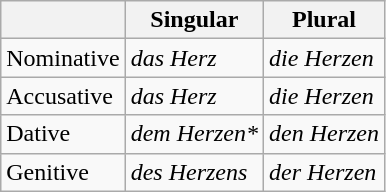<table class="wikitable">
<tr>
<th></th>
<th>Singular</th>
<th>Plural</th>
</tr>
<tr>
<td>Nominative</td>
<td><em>das Herz</em></td>
<td><em>die Herzen</em></td>
</tr>
<tr>
<td>Accusative</td>
<td><em>das Herz</em></td>
<td><em>die Herzen</em></td>
</tr>
<tr>
<td>Dative</td>
<td><em>dem Herzen*</em></td>
<td><em>den Herzen</em></td>
</tr>
<tr>
<td>Genitive</td>
<td><em>des Herzens</em></td>
<td><em>der Herzen</em></td>
</tr>
</table>
